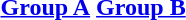<table>
<tr valign="top">
<th align="center"><a href='#'>Group A</a></th>
<th align="center"><a href='#'>Group B</a></th>
</tr>
<tr valign="top">
<td align="left"></td>
<td align="left"></td>
</tr>
</table>
